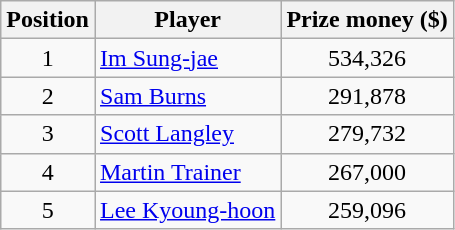<table class="wikitable">
<tr>
<th>Position</th>
<th>Player</th>
<th>Prize money ($)</th>
</tr>
<tr>
<td align=center>1</td>
<td> <a href='#'>Im Sung-jae</a></td>
<td align=center>534,326</td>
</tr>
<tr>
<td align=center>2</td>
<td> <a href='#'>Sam Burns</a></td>
<td align=center>291,878</td>
</tr>
<tr>
<td align=center>3</td>
<td> <a href='#'>Scott Langley</a></td>
<td align=center>279,732</td>
</tr>
<tr>
<td align=center>4</td>
<td> <a href='#'>Martin Trainer</a></td>
<td align=center>267,000</td>
</tr>
<tr>
<td align=center>5</td>
<td> <a href='#'>Lee Kyoung-hoon</a></td>
<td align=center>259,096</td>
</tr>
</table>
